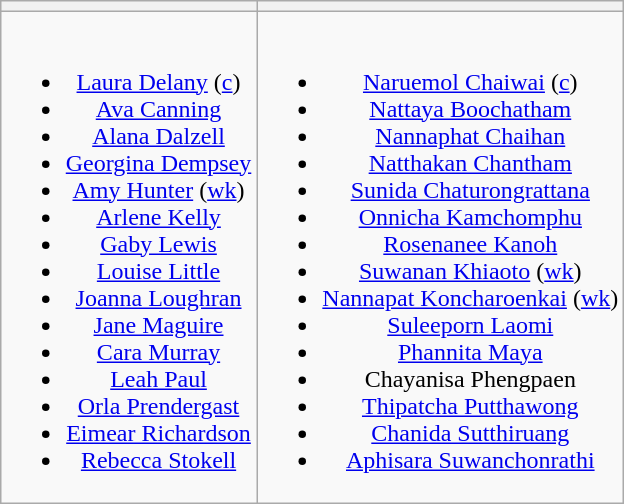<table class="wikitable" style="text-align:center;margin:auto">
<tr>
<th></th>
<th></th>
</tr>
<tr style="vertical-align:top">
<td><br><ul><li><a href='#'>Laura Delany</a> (<a href='#'>c</a>)</li><li><a href='#'>Ava Canning</a></li><li><a href='#'>Alana Dalzell</a></li><li><a href='#'>Georgina Dempsey</a></li><li><a href='#'>Amy Hunter</a> (<a href='#'>wk</a>)</li><li><a href='#'>Arlene Kelly</a></li><li><a href='#'>Gaby Lewis</a></li><li><a href='#'>Louise Little</a></li><li><a href='#'>Joanna Loughran</a></li><li><a href='#'>Jane Maguire</a></li><li><a href='#'>Cara Murray</a></li><li><a href='#'>Leah Paul</a></li><li><a href='#'>Orla Prendergast</a></li><li><a href='#'>Eimear Richardson</a></li><li><a href='#'>Rebecca Stokell</a></li></ul></td>
<td><br><ul><li><a href='#'>Naruemol Chaiwai</a> (<a href='#'>c</a>)</li><li><a href='#'>Nattaya Boochatham</a></li><li><a href='#'>Nannaphat Chaihan</a></li><li><a href='#'>Natthakan Chantham</a></li><li><a href='#'>Sunida Chaturongrattana</a></li><li><a href='#'>Onnicha Kamchomphu</a></li><li><a href='#'>Rosenanee Kanoh</a></li><li><a href='#'>Suwanan Khiaoto</a> (<a href='#'>wk</a>)</li><li><a href='#'>Nannapat Koncharoenkai</a> (<a href='#'>wk</a>)</li><li><a href='#'>Suleeporn Laomi</a></li><li><a href='#'>Phannita Maya</a></li><li>Chayanisa Phengpaen</li><li><a href='#'>Thipatcha Putthawong</a></li><li><a href='#'>Chanida Sutthiruang</a></li><li><a href='#'>Aphisara Suwanchonrathi</a></li></ul></td>
</tr>
</table>
